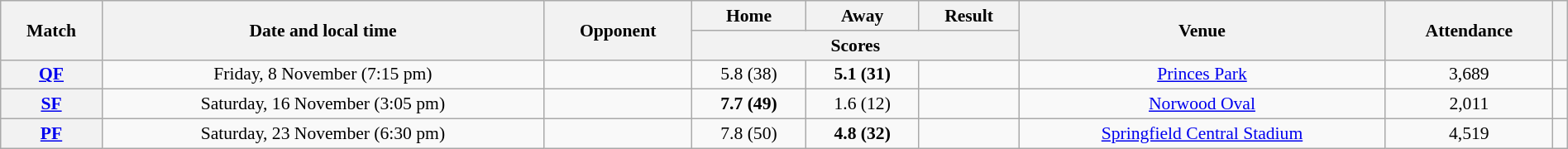<table class="wikitable plainrowheaders" style="font-size:90%; width:100%; text-align:center;">
<tr>
<th rowspan="2" scope="col">Match</th>
<th rowspan="2" scope="col">Date and local time</th>
<th rowspan="2" scope="col">Opponent</th>
<th scope="col">Home</th>
<th scope="col">Away</th>
<th scope="col">Result</th>
<th rowspan="2" scope="col">Venue</th>
<th rowspan="2" scope="col">Attendance</th>
<th rowspan="2" class="unsortable" scope="col"></th>
</tr>
<tr>
<th colspan="3" scope="col">Scores</th>
</tr>
<tr>
<th><a href='#'>QF</a></th>
<td>Friday, 8 November (7:15 pm)</td>
<td></td>
<td>5.8 (38)</td>
<td><strong>5.1 (31)</strong></td>
<td></td>
<td><a href='#'>Princes Park</a></td>
<td>3,689</td>
<td></td>
</tr>
<tr>
<th><a href='#'>SF</a></th>
<td>Saturday, 16 November (3:05 pm)</td>
<td></td>
<td><strong>7.7 (49)</strong></td>
<td>1.6 (12)</td>
<td></td>
<td><a href='#'>Norwood Oval</a></td>
<td>2,011</td>
<td></td>
</tr>
<tr>
<th><a href='#'>PF</a></th>
<td>Saturday, 23 November (6:30 pm)</td>
<td></td>
<td>7.8 (50)</td>
<td><strong>4.8 (32)</strong></td>
<td></td>
<td><a href='#'>Springfield Central Stadium</a></td>
<td>4,519</td>
<td></td>
</tr>
</table>
